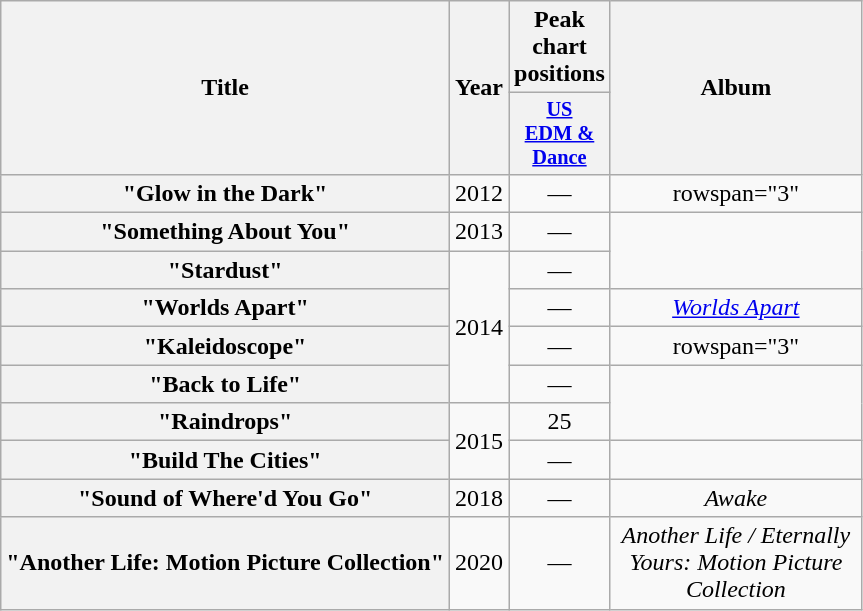<table class="wikitable plainrowheaders" style="text-align:center">
<tr>
<th scope="col" rowspan="2">Title</th>
<th scope="col" rowspan="2">Year</th>
<th scope="col">Peak chart positions</th>
<th scope="col" rowspan="2" style="width:10em;">Album</th>
</tr>
<tr>
<th style="width:3em;font-size:85%"><a href='#'>US<br>EDM & Dance</a><br></th>
</tr>
<tr>
<th scope="row">"Glow in the Dark"<br></th>
<td>2012</td>
<td align="center">—</td>
<td>rowspan="3" </td>
</tr>
<tr>
<th scope="row">"Something About You"<br></th>
<td>2013</td>
<td align="center">—</td>
</tr>
<tr>
<th scope="row">"Stardust"<br></th>
<td rowspan="4">2014</td>
<td align="center">—</td>
</tr>
<tr>
<th scope="row">"Worlds Apart"<br></th>
<td align="center">—</td>
<td><em><a href='#'>Worlds Apart</a></em></td>
</tr>
<tr>
<th scope="row">"Kaleidoscope"<br></th>
<td align="center">—</td>
<td>rowspan="3" </td>
</tr>
<tr>
<th scope="row">"Back to Life"<br></th>
<td align="center">—</td>
</tr>
<tr>
<th scope="row">"Raindrops"<br></th>
<td rowspan="2">2015</td>
<td align="center">25</td>
</tr>
<tr>
<th scope="row">"Build The Cities"<br></th>
<td align="center">—</td>
<td><em></em></td>
</tr>
<tr>
<th scope="row">"Sound of Where'd You Go"<br></th>
<td>2018</td>
<td align="center">—</td>
<td rowspan=1><em>Awake</em></td>
</tr>
<tr>
<th scope="row">"Another Life: Motion Picture Collection"<br></th>
<td>2020</td>
<td align="center">—</td>
<td><em>Another Life / Eternally Yours: Motion Picture Collection</em></td>
</tr>
</table>
